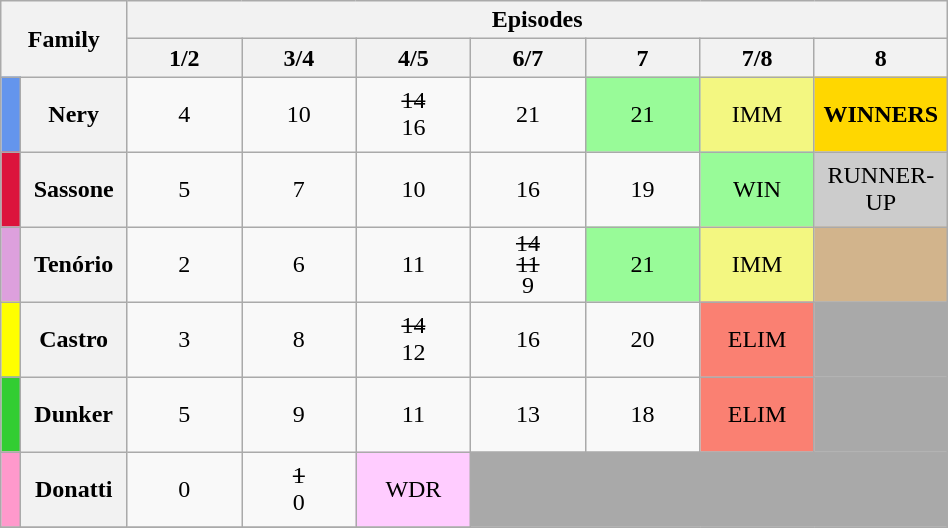<table class="wikitable" style="text-align:center; font-size:100%; width: 50%">
<tr>
<th rowspan=2 colspan=2>Family</th>
<th colspan=7>Episodes</th>
</tr>
<tr>
<th width=65>1/2</th>
<th width=65>3/4</th>
<th width=65>4/5</th>
<th width=65>6/7</th>
<th width=65>7</th>
<th width=65>7/8</th>
<th width=65>8</th>
</tr>
<tr style="height:50px">
<td bgcolor=6495ED width=05></td>
<th width=60>Nery</th>
<td>4</td>
<td>10</td>
<td><s>14</s><br>16</td>
<td>21</td>
<td bgcolor=98FB98 width=65>21</td>
<td bgcolor=F3F781 width=65>IMM</td>
<td bgcolor=FFD700><strong>WINNERS</strong></td>
</tr>
<tr style="height:50px">
<td bgcolor=DC143C></td>
<th>Sassone</th>
<td>5</td>
<td>7</td>
<td>10</td>
<td>16</td>
<td>19</td>
<td bgcolor=98FB98>WIN</td>
<td bgcolor=CCCCCC>RUNNER-UP</td>
</tr>
<tr style="height:50px">
<td bgcolor=DDA0DD></td>
<th>Tenório</th>
<td>2</td>
<td>6</td>
<td>11</td>
<td style="line-height:14px"><s>14</s><br><s>11</s><br>9</td>
<td bgcolor=98FB98>21</td>
<td bgcolor=F3F781>IMM</td>
<td bgcolor=D2B48C></td>
</tr>
<tr style="height:50px">
<td bgcolor=FFFF00></td>
<th>Castro</th>
<td>3</td>
<td>8</td>
<td><s>14</s><br>12</td>
<td>16</td>
<td>20</td>
<td bgcolor=FA8072>ELIM</td>
<td bgcolor=A9A9A9></td>
</tr>
<tr style="height:50px">
<td bgcolor=32CD32></td>
<th>Dunker</th>
<td>5</td>
<td>9</td>
<td>11</td>
<td>13</td>
<td>18</td>
<td bgcolor=FA8072>ELIM</td>
<td bgcolor=A9A9A9></td>
</tr>
<tr style="height:50px">
<td bgcolor=FF99CC></td>
<th>Donatti</th>
<td>0</td>
<td><s>1</s><br>0</td>
<td bgcolor=FFCCFF>WDR</td>
<td bgcolor=A9A9A9 colspan=4></td>
</tr>
<tr>
</tr>
</table>
